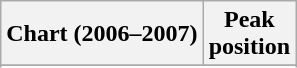<table class="wikitable sortable">
<tr>
<th align="left">Chart (2006–2007)</th>
<th align="center">Peak<br>position</th>
</tr>
<tr>
</tr>
<tr>
</tr>
</table>
